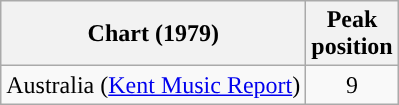<table class="wikitable">
<tr>
<th scope="col">Chart (1979)</th>
<th>Peak<br>position</th>
</tr>
<tr>
<td>Australia (<a href='#'>Kent Music Report</a>)</td>
<td style="text-align:center;">9</td>
</tr>
</table>
